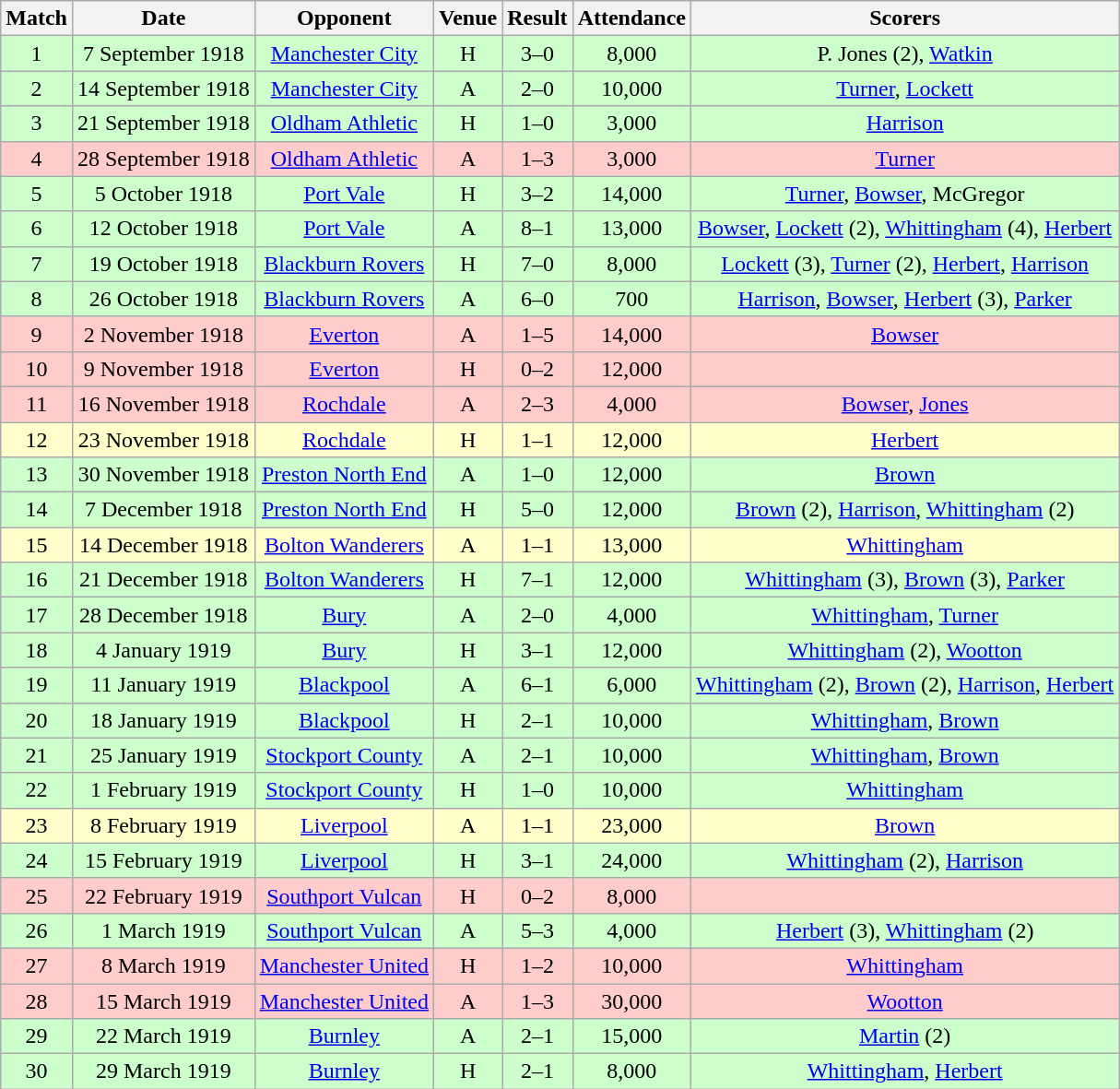<table class="wikitable" style="font-size:100%; text-align:center">
<tr>
<th>Match</th>
<th>Date</th>
<th>Opponent</th>
<th>Venue</th>
<th>Result</th>
<th>Attendance</th>
<th>Scorers</th>
</tr>
<tr style="background-color: #CCFFCC;">
<td>1</td>
<td>7 September 1918</td>
<td><a href='#'>Manchester City</a></td>
<td>H</td>
<td>3–0</td>
<td>8,000</td>
<td>P. Jones (2), <a href='#'>Watkin</a></td>
</tr>
<tr style="background-color: #CCFFCC;">
<td>2</td>
<td>14 September 1918</td>
<td><a href='#'>Manchester City</a></td>
<td>A</td>
<td>2–0</td>
<td>10,000</td>
<td><a href='#'>Turner</a>, <a href='#'>Lockett</a></td>
</tr>
<tr style="background-color: #CCFFCC;">
<td>3</td>
<td>21 September 1918</td>
<td><a href='#'>Oldham Athletic</a></td>
<td>H</td>
<td>1–0</td>
<td>3,000</td>
<td><a href='#'>Harrison</a></td>
</tr>
<tr style="background-color: #FFCCCC;">
<td>4</td>
<td>28 September 1918</td>
<td><a href='#'>Oldham Athletic</a></td>
<td>A</td>
<td>1–3</td>
<td>3,000</td>
<td><a href='#'>Turner</a></td>
</tr>
<tr style="background-color: #CCFFCC;">
<td>5</td>
<td>5 October 1918</td>
<td><a href='#'>Port Vale</a></td>
<td>H</td>
<td>3–2</td>
<td>14,000</td>
<td><a href='#'>Turner</a>, <a href='#'>Bowser</a>, McGregor</td>
</tr>
<tr style="background-color: #CCFFCC;">
<td>6</td>
<td>12 October 1918</td>
<td><a href='#'>Port Vale</a></td>
<td>A</td>
<td>8–1</td>
<td>13,000</td>
<td><a href='#'>Bowser</a>, <a href='#'>Lockett</a> (2), <a href='#'>Whittingham</a> (4), <a href='#'>Herbert</a></td>
</tr>
<tr style="background-color: #CCFFCC;">
<td>7</td>
<td>19 October 1918</td>
<td><a href='#'>Blackburn Rovers</a></td>
<td>H</td>
<td>7–0</td>
<td>8,000</td>
<td><a href='#'>Lockett</a> (3), <a href='#'>Turner</a> (2), <a href='#'>Herbert</a>, <a href='#'>Harrison</a></td>
</tr>
<tr style="background-color: #CCFFCC;">
<td>8</td>
<td>26 October 1918</td>
<td><a href='#'>Blackburn Rovers</a></td>
<td>A</td>
<td>6–0</td>
<td>700</td>
<td><a href='#'>Harrison</a>, <a href='#'>Bowser</a>, <a href='#'>Herbert</a> (3), <a href='#'>Parker</a></td>
</tr>
<tr style="background-color: #FFCCCC;">
<td>9</td>
<td>2 November 1918</td>
<td><a href='#'>Everton</a></td>
<td>A</td>
<td>1–5</td>
<td>14,000</td>
<td><a href='#'>Bowser</a></td>
</tr>
<tr style="background-color: #FFCCCC;">
<td>10</td>
<td>9 November 1918</td>
<td><a href='#'>Everton</a></td>
<td>H</td>
<td>0–2</td>
<td>12,000</td>
<td></td>
</tr>
<tr style="background-color: #FFCCCC;">
<td>11</td>
<td>16 November 1918</td>
<td><a href='#'>Rochdale</a></td>
<td>A</td>
<td>2–3</td>
<td>4,000</td>
<td><a href='#'>Bowser</a>, <a href='#'>Jones</a></td>
</tr>
<tr style="background-color: #FFFFCC;">
<td>12</td>
<td>23 November 1918</td>
<td><a href='#'>Rochdale</a></td>
<td>H</td>
<td>1–1</td>
<td>12,000</td>
<td><a href='#'>Herbert</a></td>
</tr>
<tr style="background-color: #CCFFCC;">
<td>13</td>
<td>30 November 1918</td>
<td><a href='#'>Preston North End</a></td>
<td>A</td>
<td>1–0</td>
<td>12,000</td>
<td><a href='#'>Brown</a></td>
</tr>
<tr style="background-color: #CCFFCC;">
<td>14</td>
<td>7 December 1918</td>
<td><a href='#'>Preston North End</a></td>
<td>H</td>
<td>5–0</td>
<td>12,000</td>
<td><a href='#'>Brown</a> (2), <a href='#'>Harrison</a>, <a href='#'>Whittingham</a> (2)</td>
</tr>
<tr style="background-color: #FFFFCC;">
<td>15</td>
<td>14 December 1918</td>
<td><a href='#'>Bolton Wanderers</a></td>
<td>A</td>
<td>1–1</td>
<td>13,000</td>
<td><a href='#'>Whittingham</a></td>
</tr>
<tr style="background-color: #CCFFCC;">
<td>16</td>
<td>21 December 1918</td>
<td><a href='#'>Bolton Wanderers</a></td>
<td>H</td>
<td>7–1</td>
<td>12,000</td>
<td><a href='#'>Whittingham</a> (3), <a href='#'>Brown</a> (3), <a href='#'>Parker</a></td>
</tr>
<tr style="background-color: #CCFFCC;">
<td>17</td>
<td>28 December 1918</td>
<td><a href='#'>Bury</a></td>
<td>A</td>
<td>2–0</td>
<td>4,000</td>
<td><a href='#'>Whittingham</a>, <a href='#'>Turner</a></td>
</tr>
<tr style="background-color: #CCFFCC;">
<td>18</td>
<td>4 January 1919</td>
<td><a href='#'>Bury</a></td>
<td>H</td>
<td>3–1</td>
<td>12,000</td>
<td><a href='#'>Whittingham</a> (2), <a href='#'>Wootton</a></td>
</tr>
<tr style="background-color: #CCFFCC;">
<td>19</td>
<td>11 January 1919</td>
<td><a href='#'>Blackpool</a></td>
<td>A</td>
<td>6–1</td>
<td>6,000</td>
<td><a href='#'>Whittingham</a> (2), <a href='#'>Brown</a> (2), <a href='#'>Harrison</a>, <a href='#'>Herbert</a></td>
</tr>
<tr style="background-color: #CCFFCC;">
<td>20</td>
<td>18 January 1919</td>
<td><a href='#'>Blackpool</a></td>
<td>H</td>
<td>2–1</td>
<td>10,000</td>
<td><a href='#'>Whittingham</a>, <a href='#'>Brown</a></td>
</tr>
<tr style="background-color: #CCFFCC;">
<td>21</td>
<td>25 January 1919</td>
<td><a href='#'>Stockport County</a></td>
<td>A</td>
<td>2–1</td>
<td>10,000</td>
<td><a href='#'>Whittingham</a>, <a href='#'>Brown</a></td>
</tr>
<tr style="background-color: #CCFFCC;">
<td>22</td>
<td>1 February 1919</td>
<td><a href='#'>Stockport County</a></td>
<td>H</td>
<td>1–0</td>
<td>10,000</td>
<td><a href='#'>Whittingham</a></td>
</tr>
<tr style="background-color: #FFFFCC;">
<td>23</td>
<td>8 February 1919</td>
<td><a href='#'>Liverpool</a></td>
<td>A</td>
<td>1–1</td>
<td>23,000</td>
<td><a href='#'>Brown</a></td>
</tr>
<tr style="background-color: #CCFFCC;">
<td>24</td>
<td>15 February 1919</td>
<td><a href='#'>Liverpool</a></td>
<td>H</td>
<td>3–1</td>
<td>24,000</td>
<td><a href='#'>Whittingham</a> (2), <a href='#'>Harrison</a></td>
</tr>
<tr style="background-color: #FFCCCC;">
<td>25</td>
<td>22 February 1919</td>
<td><a href='#'>Southport Vulcan</a></td>
<td>H</td>
<td>0–2</td>
<td>8,000</td>
<td></td>
</tr>
<tr style="background-color: #CCFFCC;">
<td>26</td>
<td>1 March 1919</td>
<td><a href='#'>Southport Vulcan</a></td>
<td>A</td>
<td>5–3</td>
<td>4,000</td>
<td><a href='#'>Herbert</a> (3), <a href='#'>Whittingham</a> (2)</td>
</tr>
<tr style="background-color: #FFCCCC;">
<td>27</td>
<td>8 March 1919</td>
<td><a href='#'>Manchester United</a></td>
<td>H</td>
<td>1–2</td>
<td>10,000</td>
<td><a href='#'>Whittingham</a></td>
</tr>
<tr style="background-color: #FFCCCC;">
<td>28</td>
<td>15 March 1919</td>
<td><a href='#'>Manchester United</a></td>
<td>A</td>
<td>1–3</td>
<td>30,000</td>
<td><a href='#'>Wootton</a></td>
</tr>
<tr style="background-color: #CCFFCC;">
<td>29</td>
<td>22 March 1919</td>
<td><a href='#'>Burnley</a></td>
<td>A</td>
<td>2–1</td>
<td>15,000</td>
<td><a href='#'>Martin</a> (2)</td>
</tr>
<tr style="background-color: #CCFFCC;">
<td>30</td>
<td>29 March 1919</td>
<td><a href='#'>Burnley</a></td>
<td>H</td>
<td>2–1</td>
<td>8,000</td>
<td><a href='#'>Whittingham</a>, <a href='#'>Herbert</a></td>
</tr>
</table>
